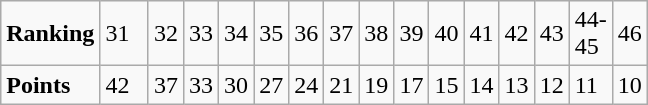<table class="wikitable">
<tr>
<td><strong>Ranking</strong></td>
<td width=25>31</td>
<td width=15>32</td>
<td width=15>33</td>
<td width=15>34</td>
<td width=15>35</td>
<td width=15>36</td>
<td width=15>37</td>
<td width=15>38</td>
<td width=15>39</td>
<td width=15>40</td>
<td width=15>41</td>
<td width=15>42</td>
<td width=15>43</td>
<td width=15>44-45</td>
<td width=15>46</td>
</tr>
<tr>
<td><strong>Points</strong></td>
<td>42</td>
<td>37</td>
<td>33</td>
<td>30</td>
<td>27</td>
<td>24</td>
<td>21</td>
<td>19</td>
<td>17</td>
<td>15</td>
<td>14</td>
<td>13</td>
<td>12</td>
<td>11</td>
<td>10</td>
</tr>
</table>
